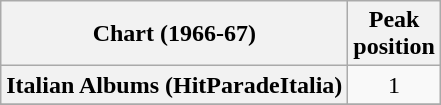<table class="wikitable sortable plainrowheaders">
<tr>
<th scope="col">Chart (1966-67)</th>
<th scope="col">Peak<br>position</th>
</tr>
<tr>
<th scope="row">Italian Albums (HitParadeItalia)</th>
<td style="text-align:center;">1</td>
</tr>
<tr>
</tr>
</table>
